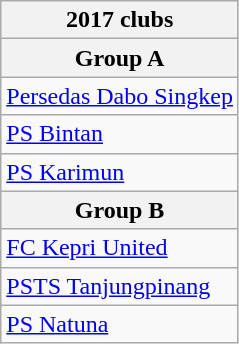<table class="wikitable">
<tr>
<th><strong>2017 clubs</strong></th>
</tr>
<tr>
<th><strong>Group A</strong></th>
</tr>
<tr>
<td><a href='#'>Persedas Dabo Singkep</a></td>
</tr>
<tr>
<td><a href='#'>PS Bintan</a></td>
</tr>
<tr>
<td><a href='#'>PS Karimun</a></td>
</tr>
<tr>
<th><strong>Group B</strong></th>
</tr>
<tr>
<td><a href='#'>FC Kepri United</a></td>
</tr>
<tr>
<td><a href='#'>PSTS Tanjungpinang</a></td>
</tr>
<tr>
<td><a href='#'>PS Natuna</a></td>
</tr>
</table>
